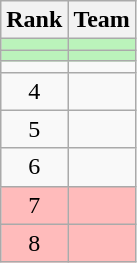<table class=wikitable style="text-align:center;">
<tr>
<th>Rank</th>
<th>Team</th>
</tr>
<tr bgcolor=bbf3bb>
<td></td>
<td align=left></td>
</tr>
<tr bgcolor=bbf3bb>
<td></td>
<td align=left></td>
</tr>
<tr>
<td></td>
<td align=left></td>
</tr>
<tr>
<td>4</td>
<td align=left></td>
</tr>
<tr>
<td>5</td>
<td align=left></td>
</tr>
<tr>
<td>6</td>
<td align=left></td>
</tr>
<tr bgcolor=ffbbbb>
<td>7</td>
<td align=left></td>
</tr>
<tr bgcolor=ffbbbb>
<td>8</td>
<td align=left></td>
</tr>
</table>
